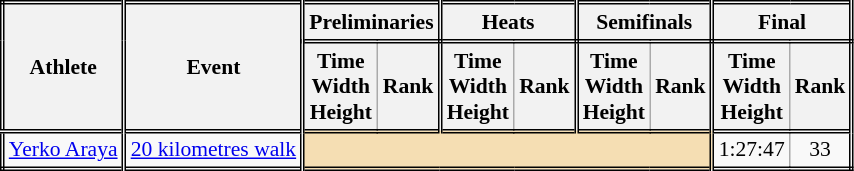<table class=wikitable style="font-size:90%; border: double;">
<tr>
<th rowspan="2" style="border-right:double">Athlete</th>
<th rowspan="2" style="border-right:double">Event</th>
<th colspan="2" style="border-right:double; border-bottom:double;">Preliminaries</th>
<th colspan="2" style="border-right:double; border-bottom:double;">Heats</th>
<th colspan="2" style="border-right:double; border-bottom:double;">Semifinals</th>
<th colspan="2" style="border-right:double; border-bottom:double;">Final</th>
</tr>
<tr>
<th>Time<br>Width<br>Height</th>
<th style="border-right:double">Rank</th>
<th>Time<br>Width<br>Height</th>
<th style="border-right:double">Rank</th>
<th>Time<br>Width<br>Height</th>
<th style="border-right:double">Rank</th>
<th>Time<br>Width<br>Height</th>
<th style="border-right:double">Rank</th>
</tr>
<tr style="border-top: double;">
<td style="border-right:double"><a href='#'>Yerko Araya</a></td>
<td style="border-right:double"><a href='#'>20 kilometres walk</a></td>
<td style="border-right:double" colspan= 6 bgcolor="wheat"></td>
<td align=center>1:27:47</td>
<td align=center>33</td>
</tr>
</table>
